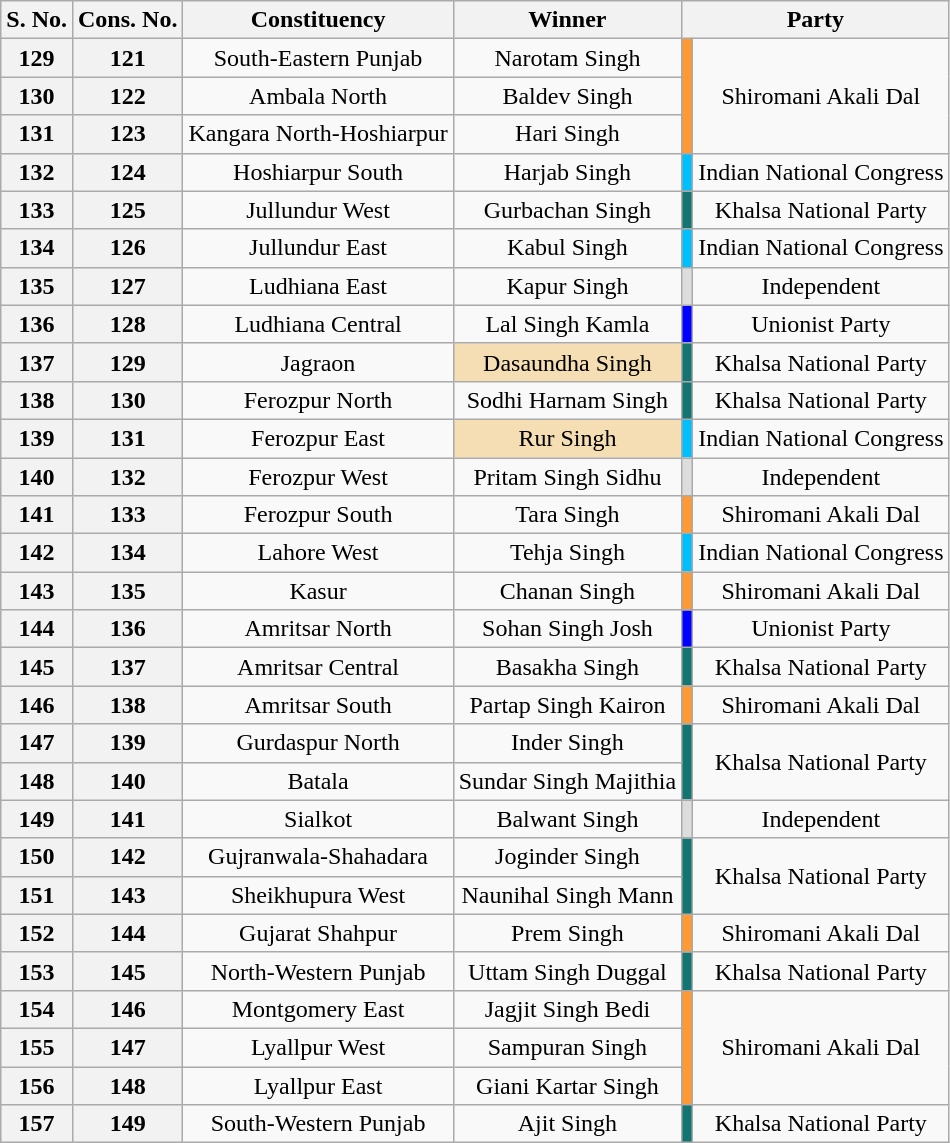<table class="wikitable" style="text-align:center">
<tr>
<th>S. No.</th>
<th>Cons. No.</th>
<th>Constituency</th>
<th>Winner</th>
<th colspan=2>Party</th>
</tr>
<tr>
<th>129</th>
<th>121</th>
<td>South-Eastern Punjab</td>
<td>Narotam Singh</td>
<td bgcolor=#FF9933 rowspan=3></td>
<td rowspan=3>Shiromani Akali Dal</td>
</tr>
<tr>
<th>130</th>
<th>122</th>
<td>Ambala North</td>
<td>Baldev Singh</td>
</tr>
<tr>
<th>131</th>
<th>123</th>
<td>Kangara North-Hoshiarpur</td>
<td>Hari Singh</td>
</tr>
<tr>
<th>132</th>
<th>124</th>
<td>Hoshiarpur South</td>
<td>Harjab Singh</td>
<td bgcolor=#00BFFF></td>
<td>Indian National Congress</td>
</tr>
<tr>
<th>133</th>
<th>125</th>
<td>Jullundur West</td>
<td>Gurbachan Singh</td>
<td bgcolor=#147472></td>
<td>Khalsa National Party</td>
</tr>
<tr>
<th>134</th>
<th>126</th>
<td>Jullundur East</td>
<td>Kabul Singh</td>
<td bgcolor=#00BFFF></td>
<td>Indian National Congress</td>
</tr>
<tr>
<th>135</th>
<th>127</th>
<td>Ludhiana East</td>
<td>Kapur Singh</td>
<td bgcolor=#DDDDDD></td>
<td>Independent</td>
</tr>
<tr>
<th>136</th>
<th>128</th>
<td>Ludhiana Central</td>
<td>Lal Singh Kamla</td>
<td bgcolor=blue></td>
<td>Unionist Party</td>
</tr>
<tr>
<th>137</th>
<th>129</th>
<td>Jagraon</td>
<td bgcolor=wheat>Dasaundha Singh</td>
<td bgcolor=#147472></td>
<td>Khalsa National Party</td>
</tr>
<tr>
<th>138</th>
<th>130</th>
<td>Ferozpur North</td>
<td>Sodhi Harnam Singh</td>
<td bgcolor=#147472></td>
<td>Khalsa National Party</td>
</tr>
<tr>
<th>139</th>
<th>131</th>
<td>Ferozpur East</td>
<td bgcolor=wheat>Rur Singh</td>
<td bgcolor=#00BFFF></td>
<td>Indian National Congress</td>
</tr>
<tr>
<th>140</th>
<th>132</th>
<td>Ferozpur West</td>
<td>Pritam Singh Sidhu</td>
<td bgcolor=#DDDDDD></td>
<td>Independent</td>
</tr>
<tr>
<th>141</th>
<th>133</th>
<td>Ferozpur South</td>
<td>Tara Singh</td>
<td bgcolor=FF9933></td>
<td>Shiromani Akali Dal</td>
</tr>
<tr>
<th>142</th>
<th>134</th>
<td>Lahore West</td>
<td>Tehja Singh</td>
<td bgcolor=#00BFFF></td>
<td>Indian National Congress</td>
</tr>
<tr>
<th>143</th>
<th>135</th>
<td>Kasur</td>
<td>Chanan Singh</td>
<td bgcolor=#FF9933></td>
<td>Shiromani Akali Dal</td>
</tr>
<tr>
<th>144</th>
<th>136</th>
<td>Amritsar North</td>
<td>Sohan Singh Josh</td>
<td bgcolor=blue></td>
<td>Unionist Party</td>
</tr>
<tr>
<th>145</th>
<th>137</th>
<td>Amritsar Central</td>
<td>Basakha Singh</td>
<td bgcolor=#147472></td>
<td>Khalsa National Party</td>
</tr>
<tr>
<th>146</th>
<th>138</th>
<td>Amritsar South</td>
<td>Partap Singh Kairon</td>
<td bgcolor=#FF9933></td>
<td>Shiromani Akali Dal</td>
</tr>
<tr>
<th>147</th>
<th>139</th>
<td>Gurdaspur North</td>
<td>Inder Singh</td>
<td bgcolor=#147472 rowspan=2></td>
<td rowspan=2>Khalsa National Party</td>
</tr>
<tr>
<th>148</th>
<th>140</th>
<td>Batala</td>
<td>Sundar Singh Majithia</td>
</tr>
<tr>
<th>149</th>
<th>141</th>
<td>Sialkot</td>
<td>Balwant Singh</td>
<td bgcolor=#DDDDDD></td>
<td>Independent</td>
</tr>
<tr>
<th>150</th>
<th>142</th>
<td>Gujranwala-Shahadara</td>
<td>Joginder Singh</td>
<td bgcolor=#147472 rowspan=2></td>
<td rowspan=2>Khalsa National Party</td>
</tr>
<tr>
<th>151</th>
<th>143</th>
<td>Sheikhupura West</td>
<td>Naunihal Singh Mann</td>
</tr>
<tr>
<th>152</th>
<th>144</th>
<td>Gujarat Shahpur</td>
<td>Prem Singh</td>
<td bgcolor=#FF9933></td>
<td>Shiromani Akali Dal</td>
</tr>
<tr>
<th>153</th>
<th>145</th>
<td>North-Western Punjab</td>
<td>Uttam Singh Duggal</td>
<td bgcolor=#147472></td>
<td>Khalsa National Party</td>
</tr>
<tr>
<th>154</th>
<th>146</th>
<td>Montgomery East</td>
<td>Jagjit Singh Bedi</td>
<td bgcolor=#FF9933 rowspan=3></td>
<td rowspan=3>Shiromani Akali Dal</td>
</tr>
<tr>
<th>155</th>
<th>147</th>
<td>Lyallpur West</td>
<td>Sampuran Singh</td>
</tr>
<tr>
<th>156</th>
<th>148</th>
<td>Lyallpur East</td>
<td>Giani Kartar Singh</td>
</tr>
<tr>
<th>157</th>
<th>149</th>
<td>South-Western Punjab</td>
<td>Ajit Singh</td>
<td bgcolor=#147472></td>
<td>Khalsa National Party</td>
</tr>
</table>
